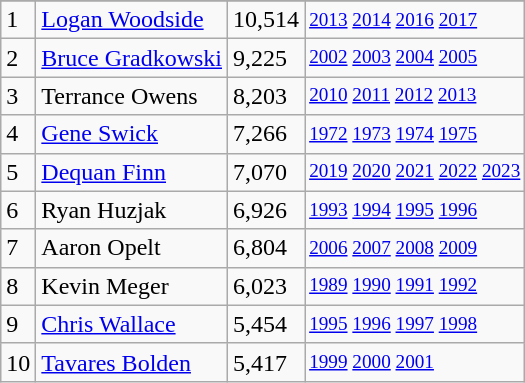<table class="wikitable">
<tr>
</tr>
<tr>
<td>1</td>
<td><a href='#'>Logan Woodside</a></td>
<td>10,514</td>
<td style="font-size:80%;"><a href='#'>2013</a> <a href='#'>2014</a> <a href='#'>2016</a> <a href='#'>2017</a></td>
</tr>
<tr>
<td>2</td>
<td><a href='#'>Bruce Gradkowski</a></td>
<td>9,225</td>
<td style="font-size:80%;"><a href='#'>2002</a> <a href='#'>2003</a> <a href='#'>2004</a> <a href='#'>2005</a></td>
</tr>
<tr>
<td>3</td>
<td>Terrance Owens</td>
<td>8,203</td>
<td style="font-size:80%;"><a href='#'>2010</a> <a href='#'>2011</a> <a href='#'>2012</a> <a href='#'>2013</a></td>
</tr>
<tr>
<td>4</td>
<td><a href='#'>Gene Swick</a></td>
<td>7,266</td>
<td style="font-size:80%;"><a href='#'>1972</a> <a href='#'>1973</a> <a href='#'>1974</a> <a href='#'>1975</a></td>
</tr>
<tr>
<td>5</td>
<td><a href='#'>Dequan Finn</a></td>
<td>7,070</td>
<td style="font-size:80%;"><a href='#'>2019</a> <a href='#'>2020</a> <a href='#'>2021</a> <a href='#'>2022</a> <a href='#'>2023</a></td>
</tr>
<tr>
<td>6</td>
<td>Ryan Huzjak</td>
<td>6,926</td>
<td style="font-size:80%;"><a href='#'>1993</a> <a href='#'>1994</a> <a href='#'>1995</a> <a href='#'>1996</a></td>
</tr>
<tr>
<td>7</td>
<td>Aaron Opelt</td>
<td>6,804</td>
<td style="font-size:80%;"><a href='#'>2006</a> <a href='#'>2007</a> <a href='#'>2008</a> <a href='#'>2009</a></td>
</tr>
<tr>
<td>8</td>
<td>Kevin Meger</td>
<td>6,023</td>
<td style="font-size:80%;"><a href='#'>1989</a> <a href='#'>1990</a> <a href='#'>1991</a> <a href='#'>1992</a></td>
</tr>
<tr>
<td>9</td>
<td><a href='#'>Chris Wallace</a></td>
<td>5,454</td>
<td style="font-size:80%;"><a href='#'>1995</a> <a href='#'>1996</a> <a href='#'>1997</a> <a href='#'>1998</a></td>
</tr>
<tr>
<td>10</td>
<td><a href='#'>Tavares Bolden</a></td>
<td>5,417</td>
<td style="font-size:80%;"><a href='#'>1999</a> <a href='#'>2000</a> <a href='#'>2001</a></td>
</tr>
</table>
